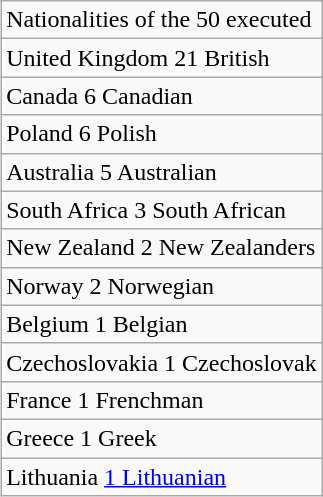<table class="wikitable" align="right">
<tr>
<td>Nationalities of the 50 executed</td>
</tr>
<tr>
<td>United Kingdom 21 British</td>
</tr>
<tr>
<td>Canada 6 Canadian</td>
</tr>
<tr>
<td>Poland 6 Polish</td>
</tr>
<tr>
<td>Australia 5 Australian</td>
</tr>
<tr>
<td>South Africa 3 South African</td>
</tr>
<tr>
<td>New Zealand 2 New Zealanders</td>
</tr>
<tr>
<td>Norway 2 Norwegian</td>
</tr>
<tr>
<td>Belgium 1 Belgian</td>
</tr>
<tr>
<td>Czechoslovakia 1 Czechoslovak</td>
</tr>
<tr>
<td>France 1 Frenchman</td>
</tr>
<tr>
<td>Greece 1 Greek</td>
</tr>
<tr>
<td>Lithuania <a href='#'>1 Lithuanian</a></td>
</tr>
</table>
